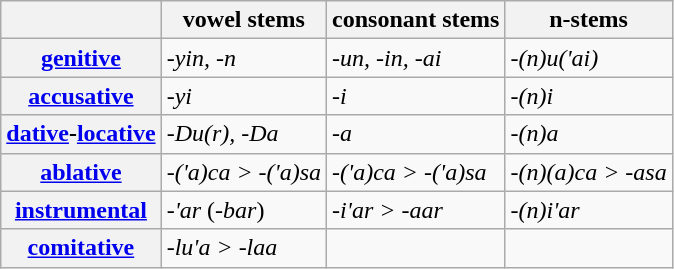<table class="wikitable">
<tr>
<th></th>
<th>vowel stems</th>
<th>consonant stems</th>
<th>n-stems</th>
</tr>
<tr>
<th><a href='#'>genitive</a></th>
<td><em>-yin, -n</em></td>
<td><em>-un, -in, -ai</em></td>
<td><em>-(n)u('ai)</em></td>
</tr>
<tr>
<th><a href='#'>accusative</a></th>
<td><em>-yi</em></td>
<td><em>-i</em></td>
<td><em>-(n)i</em></td>
</tr>
<tr>
<th><a href='#'>dative</a>-<a href='#'>locative</a></th>
<td><em>-Du(r), -Da</em></td>
<td><em>-a</em></td>
<td><em>-(n)a</em></td>
</tr>
<tr>
<th><a href='#'>ablative</a></th>
<td><em>-('a)ca > -('a)sa</em></td>
<td><em>-('a)ca > -('a)sa</em></td>
<td><em>-(n)(a)ca > -asa</em></td>
</tr>
<tr>
<th><a href='#'>instrumental</a></th>
<td><em>-'ar</em> (<em>-bar</em>)</td>
<td><em>-i'ar > -aar</em></td>
<td><em>-(n)i'ar</em></td>
</tr>
<tr>
<th><a href='#'>comitative</a></th>
<td><em>-lu'a > -laa</em></td>
<td></td>
<td></td>
</tr>
</table>
